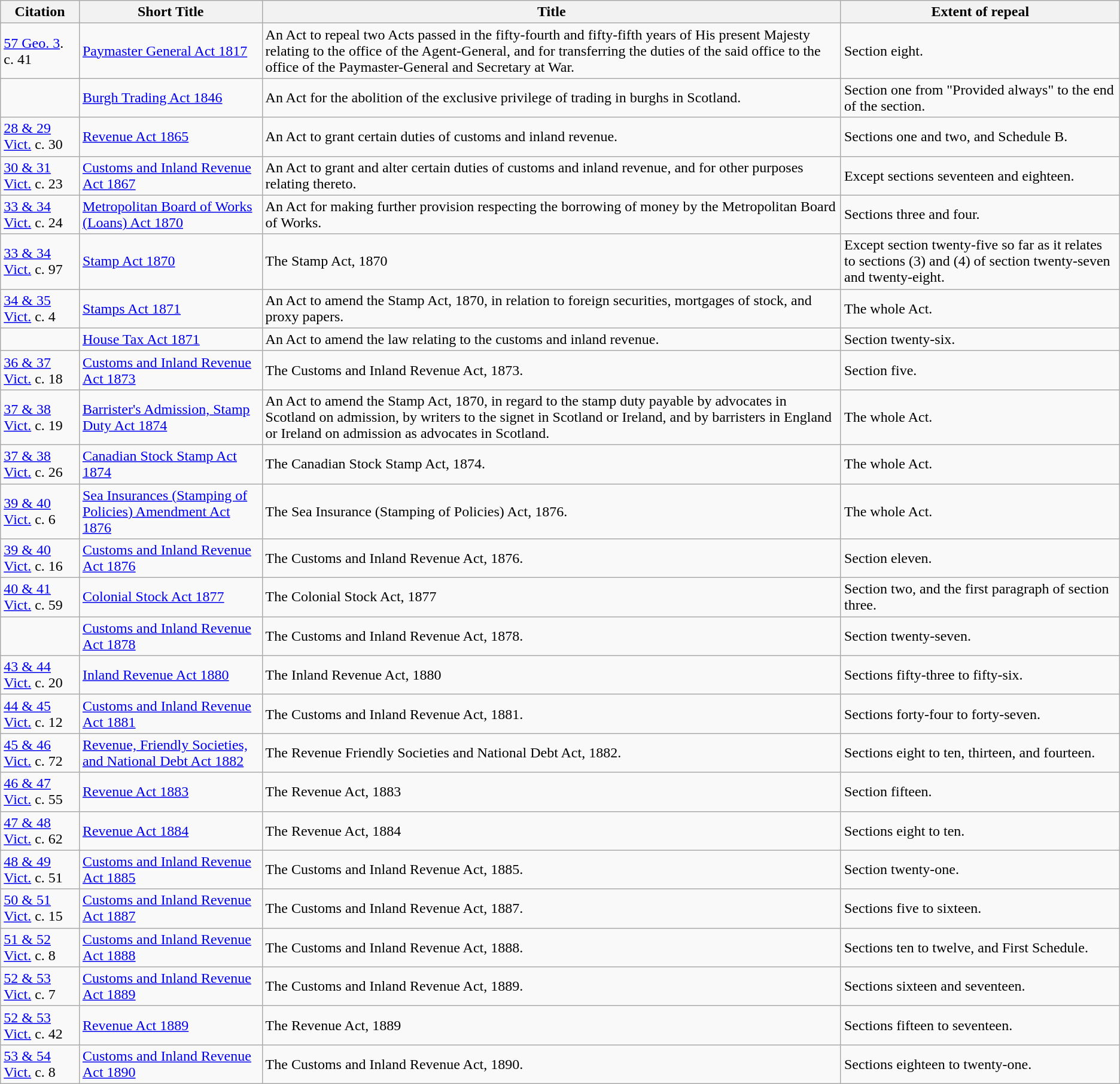<table class="wikitable">
<tr>
<th>Citation</th>
<th>Short Title</th>
<th>Title</th>
<th>Extent of repeal</th>
</tr>
<tr>
<td><a href='#'>57 Geo. 3</a>. c. 41</td>
<td><a href='#'>Paymaster General Act 1817</a></td>
<td>An Act to repeal two Acts passed in the fifty-fourth and fifty-fifth years of His present Majesty relating to the office of the Agent-General, and for transferring the duties of the said office to the office of the Paymaster-General and Secretary at War.</td>
<td>Section eight.</td>
</tr>
<tr>
<td></td>
<td><a href='#'>Burgh Trading Act 1846</a></td>
<td>An Act for the abolition of the exclusive privilege of trading in burghs in Scotland.</td>
<td>Section one from "Provided always" to the end of the section.</td>
</tr>
<tr>
<td><a href='#'>28 & 29 Vict.</a> c. 30</td>
<td><a href='#'>Revenue Act 1865</a></td>
<td>An Act to grant certain duties of customs and inland revenue.</td>
<td>Sections one and two, and Schedule B.</td>
</tr>
<tr>
<td><a href='#'>30 & 31 Vict.</a> c. 23</td>
<td><a href='#'>Customs and Inland Revenue Act 1867</a></td>
<td>An Act to grant and alter certain duties of customs and inland revenue, and for other purposes relating thereto.</td>
<td>Except sections seventeen and eighteen.</td>
</tr>
<tr>
<td><a href='#'>33 & 34 Vict.</a> c. 24</td>
<td><a href='#'>Metropolitan Board of Works (Loans) Act 1870</a></td>
<td>An Act for making further provision respecting the borrowing of money by the Metropolitan Board of Works.</td>
<td>Sections three and four.</td>
</tr>
<tr>
<td><a href='#'>33 & 34 Vict.</a> c. 97</td>
<td><a href='#'>Stamp Act 1870</a></td>
<td>The Stamp Act, 1870</td>
<td>Except section twenty-five so far as it relates to sections (3) and (4) of section twenty-seven and twenty-eight.</td>
</tr>
<tr>
<td><a href='#'>34 & 35 Vict.</a> c. 4</td>
<td><a href='#'>Stamps Act 1871</a></td>
<td>An Act to amend the Stamp Act, 1870, in relation to foreign securities, mortgages of stock, and proxy papers.</td>
<td>The whole Act.</td>
</tr>
<tr>
<td></td>
<td><a href='#'>House Tax Act 1871</a></td>
<td>An Act to amend the law relating to the customs and inland revenue.</td>
<td>Section twenty-six.</td>
</tr>
<tr>
<td><a href='#'>36 & 37 Vict.</a> c. 18</td>
<td><a href='#'>Customs and Inland Revenue Act 1873</a></td>
<td>The Customs and Inland Revenue Act, 1873.</td>
<td>Section five.</td>
</tr>
<tr>
<td><a href='#'>37 & 38 Vict.</a> c. 19</td>
<td><a href='#'>Barrister's Admission, Stamp Duty Act 1874</a></td>
<td>An Act to amend the Stamp Act, 1870, in regard to the stamp duty payable by advocates in Scotland on admission, by writers to the signet in Scotland or Ireland, and by barristers in England or Ireland on admission as advocates in Scotland.</td>
<td>The whole Act.</td>
</tr>
<tr>
<td><a href='#'>37 & 38 Vict.</a> c. 26</td>
<td><a href='#'>Canadian Stock Stamp Act 1874</a></td>
<td>The Canadian Stock Stamp Act, 1874.</td>
<td>The whole Act.</td>
</tr>
<tr>
<td><a href='#'>39 & 40 Vict.</a> c. 6</td>
<td><a href='#'>Sea Insurances (Stamping of Policies) Amendment Act 1876</a></td>
<td>The Sea Insurance (Stamping of Policies) Act, 1876.</td>
<td>The whole Act.</td>
</tr>
<tr>
<td><a href='#'>39 & 40 Vict.</a> c. 16</td>
<td><a href='#'>Customs and Inland Revenue Act 1876</a></td>
<td>The Customs and Inland Revenue Act, 1876.</td>
<td>Section eleven.</td>
</tr>
<tr>
<td><a href='#'>40 & 41 Vict.</a> c. 59</td>
<td><a href='#'>Colonial Stock Act 1877</a></td>
<td>The Colonial Stock Act, 1877</td>
<td>Section two, and the first paragraph of section three.</td>
</tr>
<tr>
<td></td>
<td><a href='#'>Customs and Inland Revenue Act 1878</a></td>
<td>The Customs and Inland Revenue Act, 1878.</td>
<td>Section twenty-seven.</td>
</tr>
<tr>
<td><a href='#'>43 & 44 Vict.</a> c. 20</td>
<td><a href='#'>Inland Revenue Act 1880</a></td>
<td>The Inland Revenue Act, 1880</td>
<td>Sections fifty-three to fifty-six.</td>
</tr>
<tr>
<td><a href='#'>44 & 45 Vict.</a> c. 12</td>
<td><a href='#'>Customs and Inland Revenue Act 1881</a></td>
<td>The Customs and Inland Revenue Act, 1881.</td>
<td>Sections forty-four to forty-seven.</td>
</tr>
<tr>
<td><a href='#'>45 & 46 Vict.</a> c. 72</td>
<td><a href='#'>Revenue, Friendly Societies, and National Debt Act 1882</a></td>
<td>The Revenue Friendly Societies and National Debt Act, 1882.</td>
<td>Sections eight to ten, thirteen, and fourteen.</td>
</tr>
<tr>
<td><a href='#'>46 & 47 Vict.</a> c. 55</td>
<td><a href='#'>Revenue Act 1883</a></td>
<td>The Revenue Act, 1883</td>
<td>Section fifteen.</td>
</tr>
<tr>
<td><a href='#'>47 & 48 Vict.</a> c. 62</td>
<td><a href='#'>Revenue Act 1884</a></td>
<td>The Revenue Act, 1884</td>
<td>Sections eight to ten.</td>
</tr>
<tr>
<td><a href='#'>48 & 49 Vict.</a> c. 51</td>
<td><a href='#'>Customs and Inland Revenue Act 1885</a></td>
<td>The Customs and Inland Revenue Act, 1885.</td>
<td>Section twenty-one.</td>
</tr>
<tr>
<td><a href='#'>50 & 51 Vict.</a> c. 15</td>
<td><a href='#'>Customs and Inland Revenue Act 1887</a></td>
<td>The Customs and Inland Revenue Act, 1887.</td>
<td>Sections five to sixteen.</td>
</tr>
<tr>
<td><a href='#'>51 & 52 Vict.</a> c. 8</td>
<td><a href='#'>Customs and Inland Revenue Act 1888</a></td>
<td>The Customs and Inland Revenue Act, 1888.</td>
<td>Sections ten to twelve, and First Schedule.</td>
</tr>
<tr>
<td><a href='#'>52 & 53 Vict.</a> c. 7</td>
<td><a href='#'>Customs and Inland Revenue Act 1889</a></td>
<td>The Customs and Inland Revenue Act, 1889.</td>
<td>Sections sixteen and seventeen.</td>
</tr>
<tr>
<td><a href='#'>52 & 53 Vict.</a> c. 42</td>
<td><a href='#'>Revenue Act 1889</a></td>
<td>The Revenue Act, 1889</td>
<td>Sections fifteen to seventeen.</td>
</tr>
<tr>
<td><a href='#'>53 & 54 Vict.</a> c. 8</td>
<td><a href='#'>Customs and Inland Revenue Act 1890</a></td>
<td>The Customs and Inland Revenue Act, 1890.</td>
<td>Sections eighteen to twenty-one.</td>
</tr>
</table>
